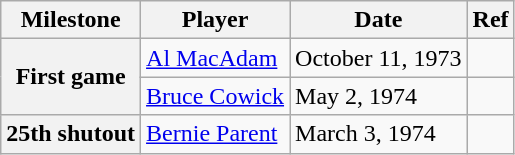<table class="wikitable">
<tr>
<th scope="col">Milestone</th>
<th scope="col">Player</th>
<th scope="col">Date</th>
<th scope="col">Ref</th>
</tr>
<tr>
<th rowspan=2>First game</th>
<td><a href='#'>Al MacAdam</a></td>
<td>October 11, 1973</td>
<td></td>
</tr>
<tr>
<td><a href='#'>Bruce Cowick</a></td>
<td>May 2, 1974</td>
<td></td>
</tr>
<tr>
<th>25th shutout</th>
<td><a href='#'>Bernie Parent</a></td>
<td>March 3, 1974</td>
<td></td>
</tr>
</table>
